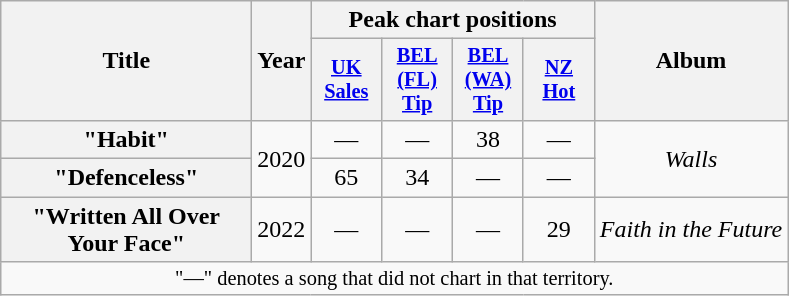<table class="wikitable plainrowheaders" style="text-align:center;">
<tr>
<th scope="col" rowspan="2" style="width:10em;">Title</th>
<th scope="col" rowspan="2">Year</th>
<th scope="col" colspan="4">Peak chart positions</th>
<th scope="col" rowspan="2">Album</th>
</tr>
<tr>
<th scope="col" style="width:3em;font-size:85%;"><a href='#'>UK<br>Sales</a><br></th>
<th scope="col" style="width:3em;font-size:85%;"><a href='#'>BEL (FL)<br>Tip</a><br></th>
<th scope="col" style="width:3em;font-size:85%;"><a href='#'>BEL (WA)<br>Tip</a><br></th>
<th scope="col" style="width:3em;font-size:85%;"><a href='#'>NZ<br>Hot</a><br></th>
</tr>
<tr>
<th scope="row">"Habit"</th>
<td rowspan="2">2020</td>
<td>—</td>
<td>—</td>
<td>38</td>
<td>—</td>
<td rowspan="2"><em>Walls</em></td>
</tr>
<tr>
<th scope="row">"Defenceless"</th>
<td>65</td>
<td>34</td>
<td>—</td>
<td>—</td>
</tr>
<tr>
<th scope="row">"Written All Over Your Face"</th>
<td>2022</td>
<td>—</td>
<td>—</td>
<td>—</td>
<td>29</td>
<td><em>Faith in the Future</em></td>
</tr>
<tr>
<td colspan="8" style="font-size:85%;">"—" denotes a song that did not chart in that territory.</td>
</tr>
</table>
